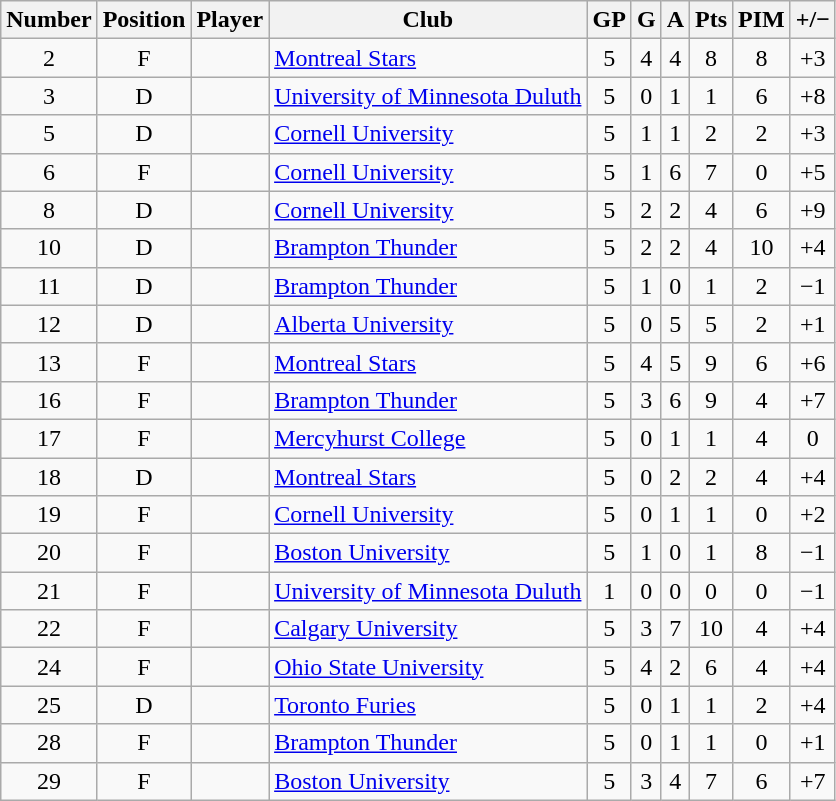<table class="wikitable sortable" style="text-align: center;">
<tr>
<th>Number</th>
<th>Position</th>
<th>Player</th>
<th>Club</th>
<th>GP</th>
<th>G</th>
<th>A</th>
<th>Pts</th>
<th>PIM</th>
<th>+/−</th>
</tr>
<tr>
<td>2</td>
<td>F</td>
<td align=left></td>
<td align=left> <a href='#'>Montreal Stars</a></td>
<td>5</td>
<td>4</td>
<td>4</td>
<td>8</td>
<td>8</td>
<td>+3</td>
</tr>
<tr>
<td>3</td>
<td>D</td>
<td align=left></td>
<td align=left> <a href='#'>University of Minnesota Duluth</a></td>
<td>5</td>
<td>0</td>
<td>1</td>
<td>1</td>
<td>6</td>
<td>+8</td>
</tr>
<tr>
<td>5</td>
<td>D</td>
<td align=left></td>
<td align=left> <a href='#'>Cornell University</a></td>
<td>5</td>
<td>1</td>
<td>1</td>
<td>2</td>
<td>2</td>
<td>+3</td>
</tr>
<tr>
<td>6</td>
<td>F</td>
<td align=left></td>
<td align=left> <a href='#'>Cornell University</a></td>
<td>5</td>
<td>1</td>
<td>6</td>
<td>7</td>
<td>0</td>
<td>+5</td>
</tr>
<tr>
<td>8</td>
<td>D</td>
<td align=left></td>
<td align=left> <a href='#'>Cornell University</a></td>
<td>5</td>
<td>2</td>
<td>2</td>
<td>4</td>
<td>6</td>
<td>+9</td>
</tr>
<tr>
<td>10</td>
<td>D</td>
<td align=left></td>
<td align=left> <a href='#'>Brampton Thunder</a></td>
<td>5</td>
<td>2</td>
<td>2</td>
<td>4</td>
<td>10</td>
<td>+4</td>
</tr>
<tr>
<td>11</td>
<td>D</td>
<td align=left></td>
<td align=left> <a href='#'>Brampton Thunder</a></td>
<td>5</td>
<td>1</td>
<td>0</td>
<td>1</td>
<td>2</td>
<td>−1</td>
</tr>
<tr>
<td>12</td>
<td>D</td>
<td align=left></td>
<td align=left> <a href='#'>Alberta University</a></td>
<td>5</td>
<td>0</td>
<td>5</td>
<td>5</td>
<td>2</td>
<td>+1</td>
</tr>
<tr>
<td>13</td>
<td>F</td>
<td align=left></td>
<td align=left> <a href='#'>Montreal Stars</a></td>
<td>5</td>
<td>4</td>
<td>5</td>
<td>9</td>
<td>6</td>
<td>+6</td>
</tr>
<tr>
<td>16</td>
<td>F</td>
<td align=left></td>
<td align=left> <a href='#'>Brampton Thunder</a></td>
<td>5</td>
<td>3</td>
<td>6</td>
<td>9</td>
<td>4</td>
<td>+7</td>
</tr>
<tr>
<td>17</td>
<td>F</td>
<td align=left></td>
<td align=left> <a href='#'>Mercyhurst College</a></td>
<td>5</td>
<td>0</td>
<td>1</td>
<td>1</td>
<td>4</td>
<td>0</td>
</tr>
<tr>
<td>18</td>
<td>D</td>
<td align=left></td>
<td align=left> <a href='#'>Montreal Stars</a></td>
<td>5</td>
<td>0</td>
<td>2</td>
<td>2</td>
<td>4</td>
<td>+4</td>
</tr>
<tr>
<td>19</td>
<td>F</td>
<td align=left></td>
<td align=left> <a href='#'>Cornell University</a></td>
<td>5</td>
<td>0</td>
<td>1</td>
<td>1</td>
<td>0</td>
<td>+2</td>
</tr>
<tr>
<td>20</td>
<td>F</td>
<td align=left></td>
<td align=left> <a href='#'>Boston University</a></td>
<td>5</td>
<td>1</td>
<td>0</td>
<td>1</td>
<td>8</td>
<td>−1</td>
</tr>
<tr>
<td>21</td>
<td>F</td>
<td align=left></td>
<td align=left> <a href='#'>University of Minnesota Duluth</a></td>
<td>1</td>
<td>0</td>
<td>0</td>
<td>0</td>
<td>0</td>
<td>−1</td>
</tr>
<tr>
<td>22</td>
<td>F</td>
<td align=left></td>
<td align=left> <a href='#'>Calgary University</a></td>
<td>5</td>
<td>3</td>
<td>7</td>
<td>10</td>
<td>4</td>
<td>+4</td>
</tr>
<tr>
<td>24</td>
<td>F</td>
<td align=left></td>
<td align=left> <a href='#'>Ohio State University</a></td>
<td>5</td>
<td>4</td>
<td>2</td>
<td>6</td>
<td>4</td>
<td>+4</td>
</tr>
<tr>
<td>25</td>
<td>D</td>
<td align=left></td>
<td align=left> <a href='#'>Toronto Furies</a></td>
<td>5</td>
<td>0</td>
<td>1</td>
<td>1</td>
<td>2</td>
<td>+4</td>
</tr>
<tr>
<td>28</td>
<td>F</td>
<td align=left></td>
<td align=left> <a href='#'>Brampton Thunder</a></td>
<td>5</td>
<td>0</td>
<td>1</td>
<td>1</td>
<td>0</td>
<td>+1</td>
</tr>
<tr>
<td>29</td>
<td>F</td>
<td align=left></td>
<td align=left> <a href='#'>Boston University</a></td>
<td>5</td>
<td>3</td>
<td>4</td>
<td>7</td>
<td>6</td>
<td>+7</td>
</tr>
</table>
